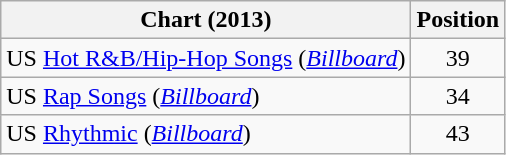<table class="wikitable">
<tr>
<th scope="col">Chart (2013)</th>
<th scope="col">Position</th>
</tr>
<tr>
<td>US <a href='#'>Hot R&B/Hip-Hop Songs</a> (<em><a href='#'>Billboard</a></em>)</td>
<td style="text-align:center;">39</td>
</tr>
<tr>
<td>US <a href='#'>Rap Songs</a> (<em><a href='#'>Billboard</a></em>)</td>
<td style="text-align:center;">34</td>
</tr>
<tr>
<td>US <a href='#'>Rhythmic</a> (<em><a href='#'>Billboard</a></em>)</td>
<td style="text-align:center;">43</td>
</tr>
</table>
